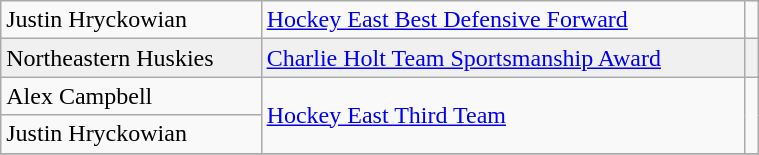<table class="wikitable" width=40%>
<tr>
<td>Justin Hryckowian</td>
<td><a href='#'>Hockey East Best Defensive Forward</a></td>
<td></td>
</tr>
<tr bgcolor=f0f0f0>
<td>Northeastern Huskies</td>
<td><a href='#'>Charlie Holt Team Sportsmanship Award </a></td>
<td></td>
</tr>
<tr>
<td>Alex Campbell</td>
<td rowspan=2><a href='#'>Hockey East Third Team</a></td>
<td rowspan=2></td>
</tr>
<tr>
<td>Justin Hryckowian</td>
</tr>
<tr>
</tr>
</table>
